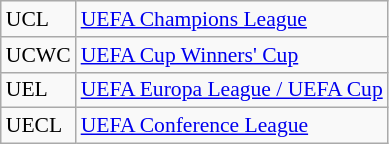<table class="wikitable" style="font-size:90%;">
<tr>
<td>UCL</td>
<td><a href='#'>UEFA Champions League</a></td>
</tr>
<tr>
<td>UCWC</td>
<td><a href='#'>UEFA Cup Winners' Cup</a></td>
</tr>
<tr>
<td>UEL</td>
<td><a href='#'>UEFA Europa League / UEFA Cup</a></td>
</tr>
<tr>
<td>UECL</td>
<td><a href='#'>UEFA Conference League</a></td>
</tr>
</table>
